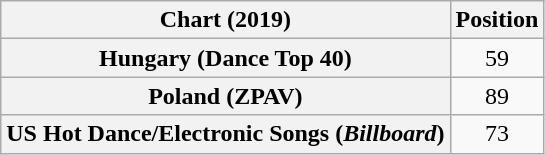<table class="wikitable sortable plainrowheaders" style="text-align:center">
<tr>
<th scope="col">Chart (2019)</th>
<th scope="col">Position</th>
</tr>
<tr>
<th scope="row">Hungary (Dance Top 40)</th>
<td>59</td>
</tr>
<tr>
<th scope="row">Poland (ZPAV)</th>
<td>89</td>
</tr>
<tr>
<th scope="row">US Hot Dance/Electronic Songs (<em>Billboard</em>)</th>
<td>73</td>
</tr>
</table>
